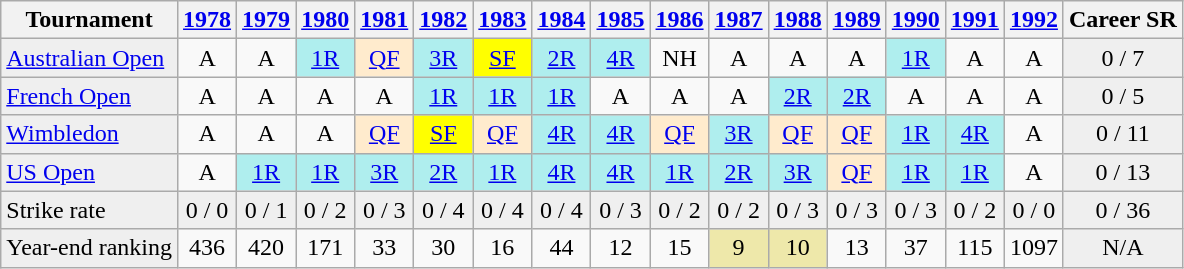<table class="wikitable">
<tr>
<th>Tournament</th>
<th><a href='#'>1978</a></th>
<th><a href='#'>1979</a></th>
<th><a href='#'>1980</a></th>
<th><a href='#'>1981</a></th>
<th><a href='#'>1982</a></th>
<th><a href='#'>1983</a></th>
<th><a href='#'>1984</a></th>
<th><a href='#'>1985</a></th>
<th><a href='#'>1986</a></th>
<th><a href='#'>1987</a></th>
<th><a href='#'>1988</a></th>
<th><a href='#'>1989</a></th>
<th><a href='#'>1990</a></th>
<th><a href='#'>1991</a></th>
<th><a href='#'>1992</a></th>
<th>Career SR</th>
</tr>
<tr>
<td bgcolor="#efefef"><a href='#'>Australian Open</a></td>
<td align="center">A</td>
<td align="center">A</td>
<td align="center" style="background:#afeeee;"><a href='#'>1R</a></td>
<td align="center" style="background:#ffebcd;"><a href='#'>QF</a></td>
<td align="center" style="background:#afeeee;"><a href='#'>3R</a></td>
<td align="center" style="background:yellow;"><a href='#'>SF</a></td>
<td align="center" style="background:#afeeee;"><a href='#'>2R</a></td>
<td align="center" style="background:#afeeee;"><a href='#'>4R</a></td>
<td align="center">NH</td>
<td align="center">A</td>
<td align="center">A</td>
<td align="center">A</td>
<td align="center" style="background:#afeeee;"><a href='#'>1R</a></td>
<td align="center">A</td>
<td align="center">A</td>
<td align="center" style="background:#EFEFEF;">0 / 7</td>
</tr>
<tr>
<td bgcolor="#efefef"><a href='#'>French Open</a></td>
<td align="center">A</td>
<td align="center">A</td>
<td align="center">A</td>
<td align="center">A</td>
<td align="center" style="background:#afeeee;"><a href='#'>1R</a></td>
<td align="center" style="background:#afeeee;"><a href='#'>1R</a></td>
<td align="center" style="background:#afeeee;"><a href='#'>1R</a></td>
<td align="center">A</td>
<td align="center">A</td>
<td align="center">A</td>
<td align="center" style="background:#afeeee;"><a href='#'>2R</a></td>
<td align="center" style="background:#afeeee;"><a href='#'>2R</a></td>
<td align="center">A</td>
<td align="center">A</td>
<td align="center">A</td>
<td align="center" style="background:#EFEFEF;">0 / 5</td>
</tr>
<tr>
<td bgcolor="#efefef"><a href='#'>Wimbledon</a></td>
<td align="center">A</td>
<td align="center">A</td>
<td align="center">A</td>
<td align="center" style="background:#ffebcd;"><a href='#'>QF</a></td>
<td align="center" style="background:yellow;"><a href='#'>SF</a></td>
<td align="center" style="background:#ffebcd;"><a href='#'>QF</a></td>
<td align="center" style="background:#afeeee;"><a href='#'>4R</a></td>
<td align="center" style="background:#afeeee;"><a href='#'>4R</a></td>
<td align="center" style="background:#ffebcd;"><a href='#'>QF</a></td>
<td align="center" style="background:#afeeee;"><a href='#'>3R</a></td>
<td align="center" style="background:#ffebcd;"><a href='#'>QF</a></td>
<td align="center" style="background:#ffebcd;"><a href='#'>QF</a></td>
<td align="center" style="background:#afeeee;"><a href='#'>1R</a></td>
<td align="center" style="background:#afeeee;"><a href='#'>4R</a></td>
<td align="center">A</td>
<td align="center" style="background:#EFEFEF;">0 / 11</td>
</tr>
<tr>
<td bgcolor="#efefef"><a href='#'>US Open</a></td>
<td align="center">A</td>
<td align="center" style="background:#afeeee;"><a href='#'>1R</a></td>
<td align="center" style="background:#afeeee;"><a href='#'>1R</a></td>
<td align="center" style="background:#afeeee;"><a href='#'>3R</a></td>
<td align="center" style="background:#afeeee;"><a href='#'>2R</a></td>
<td align="center" style="background:#afeeee;"><a href='#'>1R</a></td>
<td align="center" style="background:#afeeee;"><a href='#'>4R</a></td>
<td align="center" style="background:#afeeee;"><a href='#'>4R</a></td>
<td align="center" style="background:#afeeee;"><a href='#'>1R</a></td>
<td align="center" style="background:#afeeee;"><a href='#'>2R</a></td>
<td align="center" style="background:#afeeee;"><a href='#'>3R</a></td>
<td align="center" style="background:#ffebcd;"><a href='#'>QF</a></td>
<td align="center" style="background:#afeeee;"><a href='#'>1R</a></td>
<td align="center" style="background:#afeeee;"><a href='#'>1R</a></td>
<td align="center">A</td>
<td align="center" style="background:#EFEFEF;">0 / 13</td>
</tr>
<tr bgcolor="#efefef">
<td>Strike rate</td>
<td align="center">0 / 0</td>
<td align="center">0 / 1</td>
<td align="center">0 / 2</td>
<td align="center">0 / 3</td>
<td align="center">0 / 4</td>
<td align="center">0 / 4</td>
<td align="center">0 / 4</td>
<td align="center">0 / 3</td>
<td align="center">0 / 2</td>
<td align="center">0 / 2</td>
<td align="center">0 / 3</td>
<td align="center">0 / 3</td>
<td align="center">0 / 3</td>
<td align="center">0 / 2</td>
<td align="center">0 / 0</td>
<td align="center">0 / 36</td>
</tr>
<tr>
<td style="background:#EFEFEF;">Year-end ranking</td>
<td align="center">436</td>
<td align="center">420</td>
<td align="center">171</td>
<td align="center">33</td>
<td align="center">30</td>
<td align="center">16</td>
<td align="center">44</td>
<td align="center">12</td>
<td align="center">15</td>
<td align="center" style="background:#EEE8AA;">9</td>
<td align="center" style="background:#EEE8AA;">10</td>
<td align="center">13</td>
<td align="center">37</td>
<td align="center">115</td>
<td align="center">1097</td>
<td align="center" style="background:#EFEFEF;">N/A</td>
</tr>
</table>
